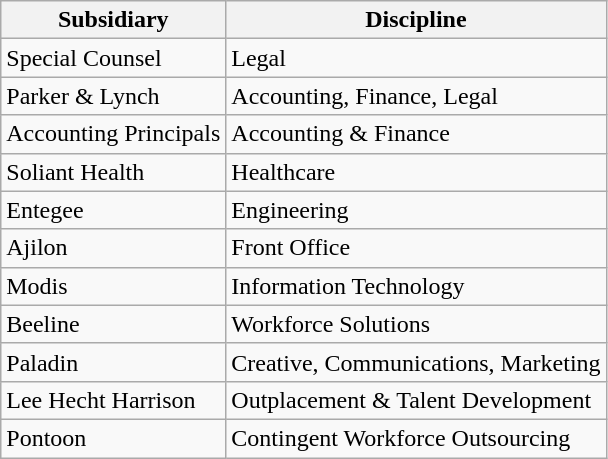<table class="wikitable" border="1">
<tr>
<th>Subsidiary</th>
<th>Discipline</th>
</tr>
<tr>
<td>Special Counsel</td>
<td>Legal</td>
</tr>
<tr>
<td>Parker & Lynch</td>
<td>Accounting, Finance, Legal</td>
</tr>
<tr>
<td>Accounting Principals</td>
<td>Accounting & Finance</td>
</tr>
<tr>
<td>Soliant Health</td>
<td>Healthcare</td>
</tr>
<tr>
<td>Entegee</td>
<td>Engineering</td>
</tr>
<tr>
<td>Ajilon</td>
<td>Front Office</td>
</tr>
<tr>
<td>Modis</td>
<td>Information Technology</td>
</tr>
<tr>
<td>Beeline</td>
<td>Workforce Solutions</td>
</tr>
<tr>
<td>Paladin</td>
<td>Creative, Communications, Marketing</td>
</tr>
<tr>
<td>Lee Hecht Harrison</td>
<td>Outplacement & Talent Development</td>
</tr>
<tr>
<td>Pontoon</td>
<td>Contingent Workforce Outsourcing</td>
</tr>
</table>
